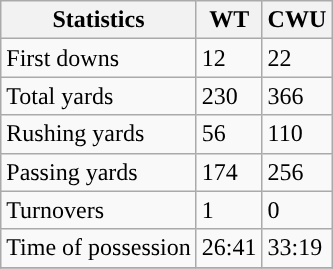<table class="wikitable" style="float: left;">
<tr>
<th>Statistics</th>
<th>WT</th>
<th>CWU</th>
</tr>
<tr>
<td>First downs</td>
<td>12</td>
<td>22</td>
</tr>
<tr>
<td>Total yards</td>
<td>230</td>
<td>366</td>
</tr>
<tr>
<td>Rushing yards</td>
<td>56</td>
<td>110</td>
</tr>
<tr>
<td>Passing yards</td>
<td>174</td>
<td>256</td>
</tr>
<tr>
<td>Turnovers</td>
<td>1</td>
<td>0</td>
</tr>
<tr>
<td>Time of possession</td>
<td>26:41</td>
<td>33:19</td>
</tr>
<tr>
</tr>
</table>
